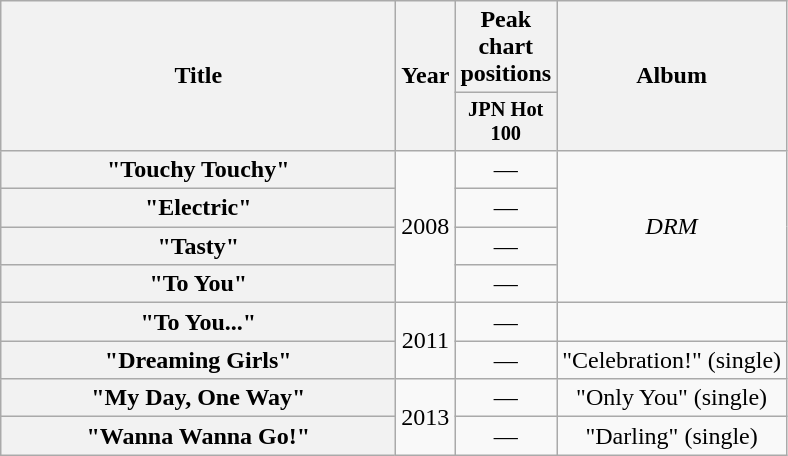<table class="wikitable plainrowheaders" style="text-align:center;">
<tr>
<th scope="col" rowspan="2" style="width:16em;">Title</th>
<th scope="col" rowspan="2">Year</th>
<th scope="col" colspan="1">Peak chart positions</th>
<th scope="col" rowspan="2">Album</th>
</tr>
<tr>
<th style="width:3em;font-size:85%">JPN Hot 100<br></th>
</tr>
<tr>
<th scope="row">"Touchy Touchy"</th>
<td rowspan="4">2008</td>
<td>—</td>
<td rowspan="4"><em>DRM</em></td>
</tr>
<tr>
<th scope="row">"Electric"</th>
<td>—</td>
</tr>
<tr>
<th scope="row">"Tasty"</th>
<td>—</td>
</tr>
<tr>
<th scope="row">"To You"</th>
<td>—</td>
</tr>
<tr>
<th scope="row">"To You..."</th>
<td rowspan="2">2011</td>
<td>—</td>
<td></td>
</tr>
<tr>
<th scope="row">"Dreaming Girls"</th>
<td>—</td>
<td>"Celebration!" <span>(single)</span></td>
</tr>
<tr>
<th scope="row">"My Day, One Way"</th>
<td rowspan="2">2013</td>
<td>—</td>
<td>"Only You" <span>(single)</span></td>
</tr>
<tr>
<th scope="row">"Wanna Wanna Go!"</th>
<td>—</td>
<td>"Darling" <span>(single)</span></td>
</tr>
</table>
